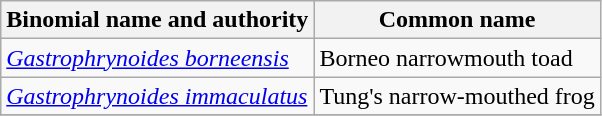<table class="wikitable">
<tr>
<th>Binomial name and authority</th>
<th>Common name</th>
</tr>
<tr>
<td><em><a href='#'>Gastrophrynoides borneensis</a></em> </td>
<td>Borneo narrowmouth toad</td>
</tr>
<tr>
<td><em><a href='#'>Gastrophrynoides immaculatus</a></em> </td>
<td>Tung's narrow-mouthed frog</td>
</tr>
<tr>
</tr>
</table>
